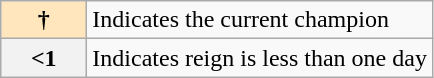<table class="wikitable">
<tr>
<th style="background-color:#ffe6bd" width=50px>†</th>
<td>Indicates the current champion</td>
</tr>
<tr>
<th><1</th>
<td>Indicates reign is less than one day</td>
</tr>
</table>
